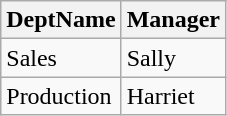<table class="wikitable">
<tr>
<th>DeptName</th>
<th>Manager</th>
</tr>
<tr>
<td>Sales</td>
<td>Sally</td>
</tr>
<tr>
<td>Production</td>
<td>Harriet</td>
</tr>
</table>
